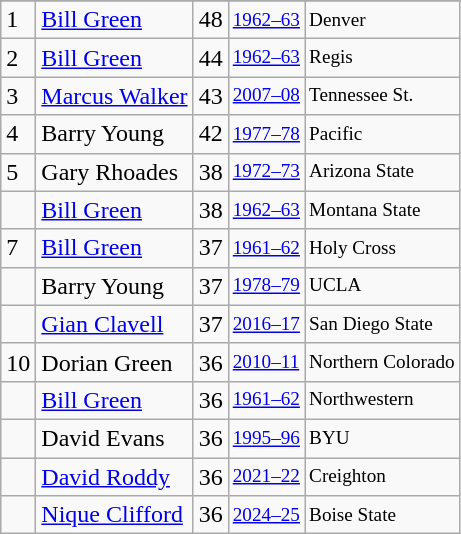<table class="wikitable">
<tr>
</tr>
<tr>
<td>1</td>
<td><a href='#'>Bill Green</a></td>
<td>48</td>
<td style="font-size:80%;"><a href='#'>1962–63</a></td>
<td style="font-size:80%;">Denver</td>
</tr>
<tr>
<td>2</td>
<td><a href='#'>Bill Green</a></td>
<td>44</td>
<td style="font-size:80%;"><a href='#'>1962–63</a></td>
<td style="font-size:80%;">Regis</td>
</tr>
<tr>
<td>3</td>
<td><a href='#'>Marcus Walker</a></td>
<td>43</td>
<td style="font-size:80%;"><a href='#'>2007–08</a></td>
<td style="font-size:80%;">Tennessee St.</td>
</tr>
<tr>
<td>4</td>
<td>Barry Young</td>
<td>42</td>
<td style="font-size:80%;"><a href='#'>1977–78</a></td>
<td style="font-size:80%;">Pacific</td>
</tr>
<tr>
<td>5</td>
<td>Gary Rhoades</td>
<td>38</td>
<td style="font-size:80%;"><a href='#'>1972–73</a></td>
<td style="font-size:80%;">Arizona State</td>
</tr>
<tr>
<td></td>
<td><a href='#'>Bill Green</a></td>
<td>38</td>
<td style="font-size:80%;"><a href='#'>1962–63</a></td>
<td style="font-size:80%;">Montana State</td>
</tr>
<tr>
<td>7</td>
<td><a href='#'>Bill Green</a></td>
<td>37</td>
<td style="font-size:80%;"><a href='#'>1961–62</a></td>
<td style="font-size:80%;">Holy Cross</td>
</tr>
<tr>
<td></td>
<td>Barry Young</td>
<td>37</td>
<td style="font-size:80%;"><a href='#'>1978–79</a></td>
<td style="font-size:80%;">UCLA</td>
</tr>
<tr>
<td></td>
<td><a href='#'>Gian Clavell</a></td>
<td>37</td>
<td style="font-size:80%;"><a href='#'>2016–17</a></td>
<td style="font-size:80%;">San Diego State</td>
</tr>
<tr>
<td>10</td>
<td>Dorian Green</td>
<td>36</td>
<td style="font-size:80%;"><a href='#'>2010–11</a></td>
<td style="font-size:80%;">Northern Colorado</td>
</tr>
<tr>
<td></td>
<td><a href='#'>Bill Green</a></td>
<td>36</td>
<td style="font-size:80%;"><a href='#'>1961–62</a></td>
<td style="font-size:80%;">Northwestern</td>
</tr>
<tr>
<td></td>
<td>David Evans</td>
<td>36</td>
<td style="font-size:80%;"><a href='#'>1995–96</a></td>
<td style="font-size:80%;">BYU</td>
</tr>
<tr>
<td></td>
<td><a href='#'>David Roddy</a></td>
<td>36</td>
<td style="font-size:80%;"><a href='#'>2021–22</a></td>
<td style="font-size:80%;">Creighton</td>
</tr>
<tr>
<td></td>
<td><a href='#'>Nique Clifford</a></td>
<td>36</td>
<td style="font-size:80%;"><a href='#'>2024–25</a></td>
<td style="font-size:80%;">Boise State</td>
</tr>
</table>
